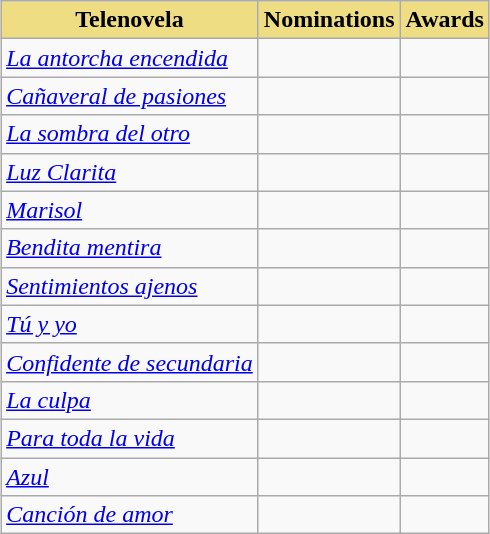<table class="wikitable sortable" style="margin:1em auto;">
<tr>
<th style="background-color:#EEDD82;">Telenovela</th>
<th style="background-color:#EEDD82;">Nominations</th>
<th style="background-color:#EEDD82;">Awards</th>
</tr>
<tr>
<td><em><a href='#'>La antorcha encendida</a></em></td>
<td></td>
<td></td>
</tr>
<tr>
<td><em><a href='#'>Cañaveral de pasiones</a></em></td>
<td></td>
<td></td>
</tr>
<tr>
<td><em><a href='#'>La sombra del otro</a></em></td>
<td></td>
<td></td>
</tr>
<tr>
<td><em><a href='#'>Luz Clarita</a></em></td>
<td></td>
<td></td>
</tr>
<tr>
<td><em><a href='#'>Marisol</a></em></td>
<td></td>
<td></td>
</tr>
<tr>
<td><em><a href='#'>Bendita mentira</a></em></td>
<td></td>
<td></td>
</tr>
<tr>
<td><em><a href='#'>Sentimientos ajenos</a></em></td>
<td></td>
<td></td>
</tr>
<tr>
<td><em><a href='#'>Tú y yo</a></em></td>
<td></td>
<td></td>
</tr>
<tr>
<td><em><a href='#'>Confidente de secundaria</a></em></td>
<td></td>
<td></td>
</tr>
<tr>
<td><em><a href='#'>La culpa</a></em></td>
<td></td>
<td></td>
</tr>
<tr>
<td><em><a href='#'>Para toda la vida</a></em></td>
<td></td>
<td></td>
</tr>
<tr>
<td><em><a href='#'>Azul</a></em></td>
<td></td>
<td></td>
</tr>
<tr>
<td><em><a href='#'>Canción de amor</a></em></td>
<td></td>
<td></td>
</tr>
</table>
